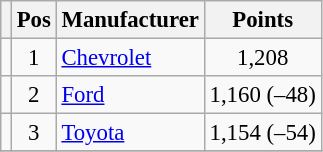<table class="wikitable" style="font-size: 95%;">
<tr>
<th></th>
<th>Pos</th>
<th>Manufacturer</th>
<th>Points</th>
</tr>
<tr>
<td align="left"></td>
<td style="text-align:center;">1</td>
<td><a href='#'>Chevrolet</a></td>
<td style="text-align:center;">1,208</td>
</tr>
<tr>
<td align="left"></td>
<td style="text-align:center;">2</td>
<td><a href='#'>Ford</a></td>
<td style="text-align:center;">1,160 (–48)</td>
</tr>
<tr>
<td align="left"></td>
<td style="text-align:center;">3</td>
<td><a href='#'>Toyota</a></td>
<td style="text-align:center;">1,154 (–54)</td>
</tr>
<tr class="sortbottom">
</tr>
</table>
